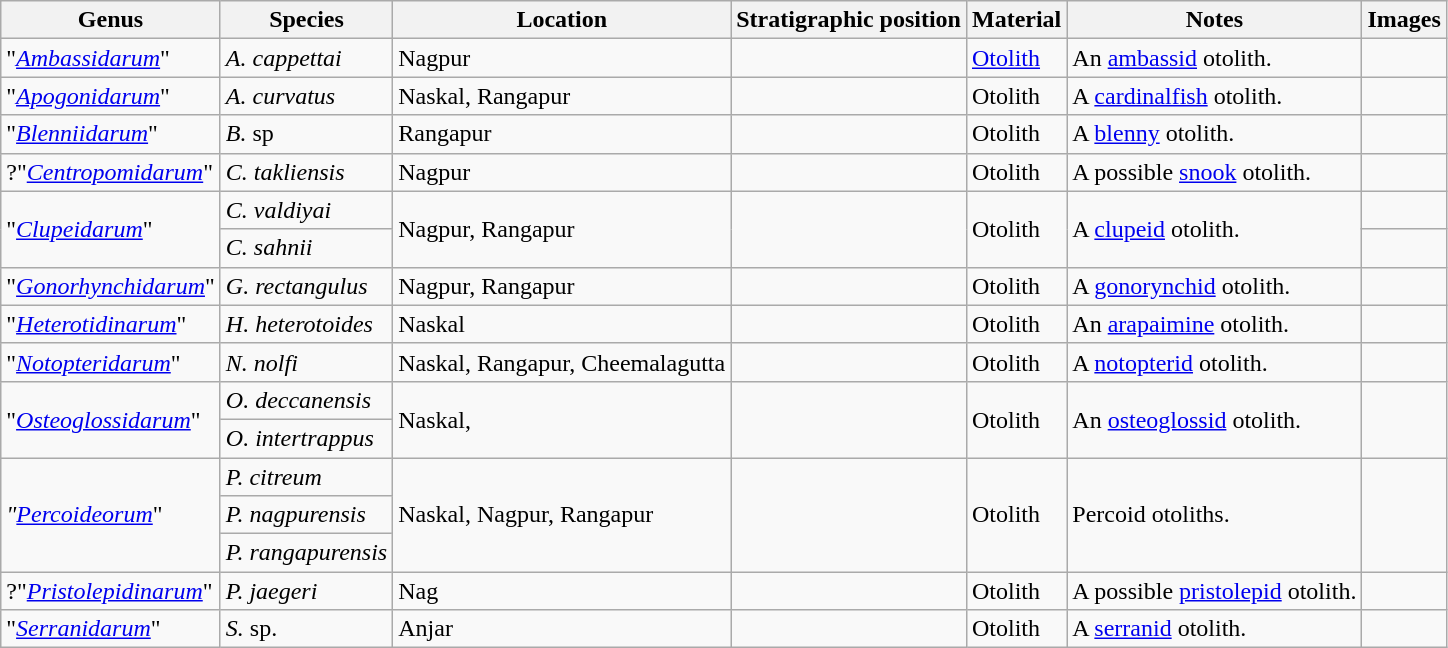<table class="wikitable" align="center">
<tr>
<th>Genus</th>
<th>Species</th>
<th>Location</th>
<th>Stratigraphic position</th>
<th>Material</th>
<th>Notes</th>
<th>Images</th>
</tr>
<tr>
<td>"<em><a href='#'>Ambassidarum</a></em>"</td>
<td><em>A. cappettai</em></td>
<td>Nagpur</td>
<td></td>
<td><a href='#'>Otolith</a></td>
<td>An <a href='#'>ambassid</a> otolith.</td>
<td></td>
</tr>
<tr>
<td>"<em><a href='#'>Apogonidarum</a></em>"</td>
<td><em>A. curvatus</em></td>
<td>Naskal, Rangapur</td>
<td></td>
<td>Otolith</td>
<td>A <a href='#'>cardinalfish</a> otolith.</td>
<td></td>
</tr>
<tr>
<td>"<em><a href='#'>Blenniidarum</a></em>"</td>
<td><em>B.</em> sp</td>
<td>Rangapur</td>
<td></td>
<td>Otolith</td>
<td>A <a href='#'>blenny</a> otolith.</td>
<td></td>
</tr>
<tr>
<td>?"<em><a href='#'>Centropomidarum</a></em>"</td>
<td><em>C. takliensis</em></td>
<td>Nagpur</td>
<td></td>
<td>Otolith</td>
<td>A possible <a href='#'>snook</a> otolith.</td>
<td></td>
</tr>
<tr>
<td rowspan="2">"<em><a href='#'>Clupeidarum</a></em>"</td>
<td><em>C. valdiyai</em></td>
<td rowspan="2">Nagpur, Rangapur</td>
<td rowspan="2"></td>
<td rowspan="2">Otolith</td>
<td rowspan="2">A <a href='#'>clupeid</a> otolith.</td>
<td></td>
</tr>
<tr>
<td><em>C. sahnii</em></td>
<td></td>
</tr>
<tr>
<td>"<em><a href='#'>Gonorhynchidarum</a></em>"</td>
<td><em>G. rectangulus</em></td>
<td>Nagpur, Rangapur</td>
<td></td>
<td>Otolith</td>
<td>A <a href='#'>gonorynchid</a> otolith.</td>
<td></td>
</tr>
<tr>
<td>"<em><a href='#'>Heterotidinarum</a></em>"</td>
<td><em>H. heterotoides</em></td>
<td>Naskal</td>
<td></td>
<td>Otolith</td>
<td>An <a href='#'>arapaimine</a> otolith.</td>
<td></td>
</tr>
<tr>
<td>"<em><a href='#'>Notopteridarum</a></em>"</td>
<td><em>N. nolfi</em></td>
<td>Naskal, Rangapur, Cheemalagutta</td>
<td></td>
<td>Otolith</td>
<td>A <a href='#'>notopterid</a> otolith.</td>
<td></td>
</tr>
<tr>
<td rowspan="2">"<em><a href='#'>Osteoglossidarum</a></em>"</td>
<td><em>O. deccanensis</em></td>
<td rowspan="2">Naskal,</td>
<td rowspan="2"></td>
<td rowspan="2">Otolith</td>
<td rowspan="2">An <a href='#'>osteoglossid</a> otolith.</td>
<td rowspan="2"></td>
</tr>
<tr>
<td><em>O. intertrappus</em></td>
</tr>
<tr>
<td rowspan="3"><em>"<a href='#'>Percoideorum</a></em>"</td>
<td><em>P. citreum</em></td>
<td rowspan="3">Naskal, Nagpur, Rangapur</td>
<td rowspan="3"></td>
<td rowspan="3">Otolith</td>
<td rowspan="3">Percoid otoliths.</td>
<td rowspan="3"></td>
</tr>
<tr>
<td><em>P. nagpurensis</em></td>
</tr>
<tr>
<td><em>P. rangapurensis</em></td>
</tr>
<tr>
<td>?"<em><a href='#'>Pristolepidinarum</a></em>"</td>
<td><em>P. jaegeri</em></td>
<td>Nag</td>
<td></td>
<td>Otolith</td>
<td>A possible <a href='#'>pristolepid</a> otolith.</td>
<td></td>
</tr>
<tr>
<td>"<em><a href='#'>Serranidarum</a></em>"</td>
<td><em>S.</em> sp.</td>
<td>Anjar</td>
<td></td>
<td>Otolith</td>
<td>A <a href='#'>serranid</a> otolith.</td>
<td></td>
</tr>
</table>
